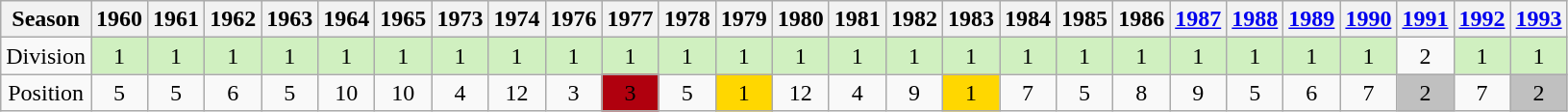<table class="wikitable" style="text-align: Center;">
<tr>
<th>Season</th>
<th>1960</th>
<th>1961</th>
<th>1962</th>
<th>1963</th>
<th>1964</th>
<th>1965</th>
<th>1973</th>
<th>1974</th>
<th>1976</th>
<th>1977</th>
<th>1978</th>
<th>1979</th>
<th>1980</th>
<th>1981</th>
<th>1982</th>
<th>1983</th>
<th>1984</th>
<th>1985</th>
<th>1986</th>
<th><a href='#'>1987</a></th>
<th><a href='#'>1988</a></th>
<th><a href='#'>1989</a></th>
<th><a href='#'>1990</a></th>
<th><a href='#'>1991</a></th>
<th><a href='#'>1992</a></th>
<th><a href='#'>1993</a></th>
</tr>
<tr>
<td>Division</td>
<td bgcolor=#D0F0C0>1</td>
<td bgcolor=#D0F0C0>1</td>
<td bgcolor=#D0F0C0>1</td>
<td bgcolor=#D0F0C0>1</td>
<td bgcolor=#D0F0C0>1</td>
<td bgcolor=#D0F0C0>1</td>
<td bgcolor=#D0F0C0>1</td>
<td bgcolor=#D0F0C0>1</td>
<td bgcolor=#D0F0C0>1</td>
<td bgcolor=#D0F0C0>1</td>
<td bgcolor=#D0F0C0>1</td>
<td bgcolor=#D0F0C0>1</td>
<td bgcolor=#D0F0C0>1</td>
<td bgcolor=#D0F0C0>1</td>
<td bgcolor=#D0F0C0>1</td>
<td bgcolor=#D0F0C0>1</td>
<td bgcolor=#D0F0C0>1</td>
<td bgcolor=#D0F0C0>1</td>
<td bgcolor=#D0F0C0>1</td>
<td bgcolor=#D0F0C0>1</td>
<td bgcolor=#D0F0C0>1</td>
<td bgcolor=#D0F0C0>1</td>
<td bgcolor=#D0F0C0>1</td>
<td>2</td>
<td bgcolor=#D0F0C0>1</td>
<td bgcolor=#D0F0C0>1</td>
</tr>
<tr>
<td>Position</td>
<td>5</td>
<td>5</td>
<td>6</td>
<td>5</td>
<td>10</td>
<td>10</td>
<td>4</td>
<td>12</td>
<td>3</td>
<td bgcolor=bronze>3</td>
<td>5</td>
<td bgcolor=gold>1</td>
<td>12</td>
<td>4</td>
<td>9</td>
<td bgcolor=gold>1</td>
<td>7</td>
<td>5</td>
<td>8</td>
<td>9</td>
<td>5</td>
<td>6</td>
<td>7</td>
<td bgcolor=silver>2</td>
<td>7</td>
<td bgcolor=silver>2</td>
</tr>
</table>
